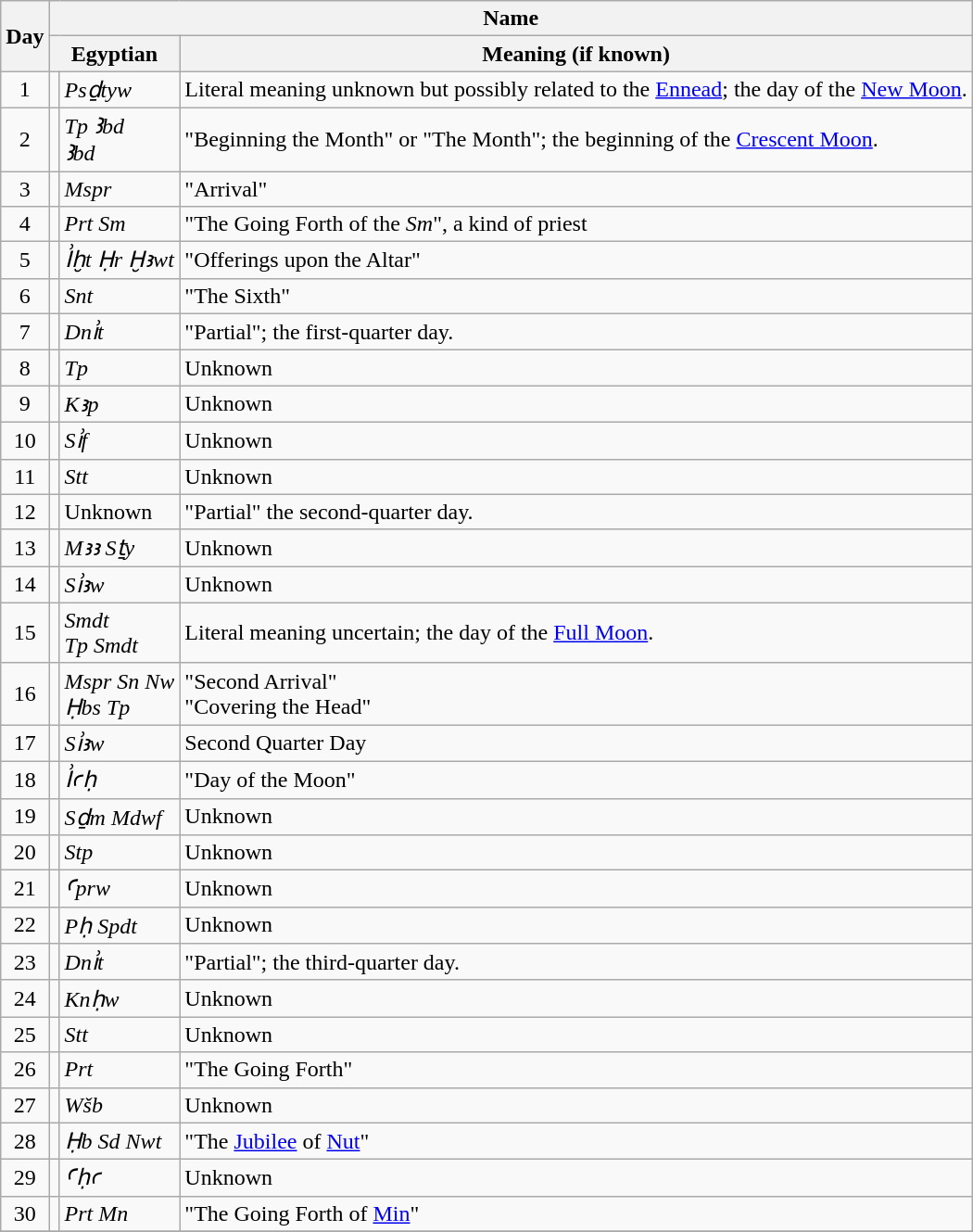<table class="wikitable" style="margin:1em auto;">
<tr>
<th rowspan=2>Day</th>
<th colspan=3>Name</th>
</tr>
<tr>
<th colspan=2>Egyptian</th>
<th>Meaning (if known)</th>
</tr>
<tr>
<td align="center">1</td>
<td align="center"><small></small></td>
<td><em>Psḏtyw</em></td>
<td>Literal meaning unknown but possibly related to the <a href='#'>Ennead</a>; the day of the <a href='#'>New Moon</a>.</td>
</tr>
<tr>
<td align="center">2</td>
<td align="center"><small></small></td>
<td><em>Tp Ꜣbd</em><br><em>Ꜣbd</em></td>
<td>"Beginning the Month" or "The Month"; the beginning of the <a href='#'>Crescent Moon</a>.</td>
</tr>
<tr>
<td align="center">3</td>
<td align="center"><small></small></td>
<td><em>Mspr</em></td>
<td>"Arrival"</td>
</tr>
<tr>
<td align="center">4</td>
<td align="center"><small></small></td>
<td><em>Prt Sm</em></td>
<td>"The Going Forth of the <em>Sm</em>", a kind of priest</td>
</tr>
<tr>
<td align="center">5</td>
<td align="center"><small></small></td>
<td><em>I͗ḫt Ḥr Ḫꜣwt</em></td>
<td>"Offerings upon the Altar"</td>
</tr>
<tr>
<td align="center">6</td>
<td align="center"><small></small></td>
<td><em>Snt</em></td>
<td>"The Sixth"</td>
</tr>
<tr>
<td align="center">7</td>
<td align="center"><small></small></td>
<td><em>Dnı͗t</em></td>
<td>"Partial"; the first-quarter day.</td>
</tr>
<tr>
<td align="center">8</td>
<td align="center"><small></small></td>
<td><em>Tp</em></td>
<td>Unknown</td>
</tr>
<tr>
<td align="center">9</td>
<td align="center"><small></small></td>
<td><em>Kꜣp</em></td>
<td>Unknown</td>
</tr>
<tr>
<td align="center">10</td>
<td align="center"><small></small></td>
<td><em>Sı͗f</em></td>
<td>Unknown</td>
</tr>
<tr>
<td align="center">11</td>
<td align="center"><small></small></td>
<td><em>Stt</em></td>
<td>Unknown</td>
</tr>
<tr>
<td align="center">12</td>
<td align="center"><small></small></td>
<td>Unknown</td>
<td>"Partial" the second-quarter day.</td>
</tr>
<tr>
<td align="center">13</td>
<td align="center"><small></small></td>
<td><em>Mꜣꜣ Sṯy</em></td>
<td>Unknown</td>
</tr>
<tr>
<td align="center">14</td>
<td align="center"><small></small></td>
<td><em>Sı͗ꜣw</em></td>
<td>Unknown</td>
</tr>
<tr>
<td align="center">15</td>
<td align="center"><small></small></td>
<td><em>Smdt</em><br><em>Tp Smdt</em></td>
<td>Literal meaning uncertain; the day of the <a href='#'>Full Moon</a>.</td>
</tr>
<tr>
<td align="center">16</td>
<td align="center"><small></small></td>
<td><em>Mspr Sn Nw</em><br><em>Ḥbs Tp</em></td>
<td>"Second Arrival"<br>"Covering the Head"</td>
</tr>
<tr>
<td align="center">17</td>
<td align="center"><small></small></td>
<td><em>Sı͗ꜣw</em></td>
<td>Second Quarter Day</td>
</tr>
<tr>
<td align="center">18</td>
<td align="center"><small></small></td>
<td><em>I͗ꜥḥ</em></td>
<td>"Day of the Moon"</td>
</tr>
<tr>
<td align="center">19</td>
<td align="center"><small></small></td>
<td><em>Sḏm Mdwf</em></td>
<td>Unknown</td>
</tr>
<tr>
<td align="center">20</td>
<td align="center"><small></small></td>
<td><em>Stp</em></td>
<td>Unknown</td>
</tr>
<tr>
<td align="center">21</td>
<td align="center"><small></small></td>
<td><em>Ꜥprw</em></td>
<td>Unknown</td>
</tr>
<tr>
<td align="center">22</td>
<td align="center"><small></small></td>
<td><em>Pḥ Spdt</em></td>
<td>Unknown</td>
</tr>
<tr>
<td align="center">23</td>
<td align="center"><small></small></td>
<td><em>Dnı͗t</em></td>
<td>"Partial"; the third-quarter day.</td>
</tr>
<tr>
<td align="center">24</td>
<td align="center"><small></small></td>
<td><em>Knḥw</em></td>
<td>Unknown</td>
</tr>
<tr>
<td align="center">25</td>
<td align="center"><small></small></td>
<td><em>Stt</em></td>
<td>Unknown</td>
</tr>
<tr>
<td align="center">26</td>
<td align="center"><small></small></td>
<td><em>Prt</em></td>
<td>"The Going Forth"</td>
</tr>
<tr>
<td align="center">27</td>
<td align="center"><small></small></td>
<td><em>Wšb</em></td>
<td>Unknown</td>
</tr>
<tr>
<td align="center">28</td>
<td align="center"><small></small></td>
<td><em>Ḥb Sd Nwt</em></td>
<td>"The <a href='#'>Jubilee</a> of <a href='#'>Nut</a>"</td>
</tr>
<tr>
<td align="center">29</td>
<td align="center"><small></small></td>
<td><em>Ꜥḥꜥ</em></td>
<td>Unknown</td>
</tr>
<tr>
<td align="center">30</td>
<td align="center"><small></small></td>
<td><em>Prt Mn</em></td>
<td>"The Going Forth of <a href='#'>Min</a>"</td>
</tr>
<tr>
</tr>
</table>
